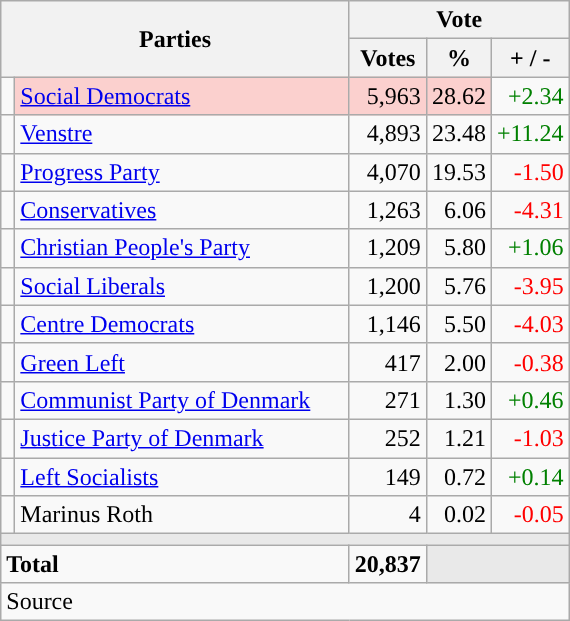<table class="wikitable" style="text-align:right;">
<tr>
<th style="text-align:centre;" rowspan="2" colspan="2" width="225">Parties</th>
<th colspan="3">Vote</th>
</tr>
<tr>
<th width="15">Votes</th>
<th width="15">%</th>
<th width="15">+ / -</th>
</tr>
<tr>
<td width="2" style="color:inherit;background:"></td>
<td bgcolor=#fbd0ce  align="left"><a href='#'>Social Democrats</a></td>
<td bgcolor=#fbd0ce>5,963</td>
<td bgcolor=#fbd0ce>28.62</td>
<td style=color:green;>+2.34</td>
</tr>
<tr>
<td width="2" style="color:inherit;background:"></td>
<td align="left"><a href='#'>Venstre</a></td>
<td>4,893</td>
<td>23.48</td>
<td style=color:green;>+11.24</td>
</tr>
<tr>
<td width="2" style="color:inherit;background:"></td>
<td align="left"><a href='#'>Progress Party</a></td>
<td>4,070</td>
<td>19.53</td>
<td style=color:red;>-1.50</td>
</tr>
<tr>
<td width="2" style="color:inherit;background:"></td>
<td align="left"><a href='#'>Conservatives</a></td>
<td>1,263</td>
<td>6.06</td>
<td style=color:red;>-4.31</td>
</tr>
<tr>
<td width="2" style="color:inherit;background:"></td>
<td align="left"><a href='#'>Christian People's Party</a></td>
<td>1,209</td>
<td>5.80</td>
<td style=color:green;>+1.06</td>
</tr>
<tr>
<td width="2" style="color:inherit;background:"></td>
<td align="left"><a href='#'>Social Liberals</a></td>
<td>1,200</td>
<td>5.76</td>
<td style=color:red;>-3.95</td>
</tr>
<tr>
<td width="2" style="color:inherit;background:"></td>
<td align="left"><a href='#'>Centre Democrats</a></td>
<td>1,146</td>
<td>5.50</td>
<td style=color:red;>-4.03</td>
</tr>
<tr>
<td width="2" style="color:inherit;background:"></td>
<td align="left"><a href='#'>Green Left</a></td>
<td>417</td>
<td>2.00</td>
<td style=color:red;>-0.38</td>
</tr>
<tr>
<td width="2" style="color:inherit;background:"></td>
<td align="left"><a href='#'>Communist Party of Denmark</a></td>
<td>271</td>
<td>1.30</td>
<td style=color:green;>+0.46</td>
</tr>
<tr>
<td width="2" style="color:inherit;background:"></td>
<td align="left"><a href='#'>Justice Party of Denmark</a></td>
<td>252</td>
<td>1.21</td>
<td style=color:red;>-1.03</td>
</tr>
<tr>
<td width="2" style="color:inherit;background:"></td>
<td align="left"><a href='#'>Left Socialists</a></td>
<td>149</td>
<td>0.72</td>
<td style=color:green;>+0.14</td>
</tr>
<tr>
<td width="2" style="color:inherit;background:"></td>
<td align="left">Marinus Roth</td>
<td>4</td>
<td>0.02</td>
<td style=color:red;>-0.05</td>
</tr>
<tr>
<td colspan="7" bgcolor="#E9E9E9"></td>
</tr>
<tr>
<td align="left" colspan="2"><strong>Total</strong></td>
<td><strong>20,837</strong></td>
<td bgcolor="#E9E9E9" colspan="2"></td>
</tr>
<tr>
<td align="left" colspan="6">Source</td>
</tr>
</table>
